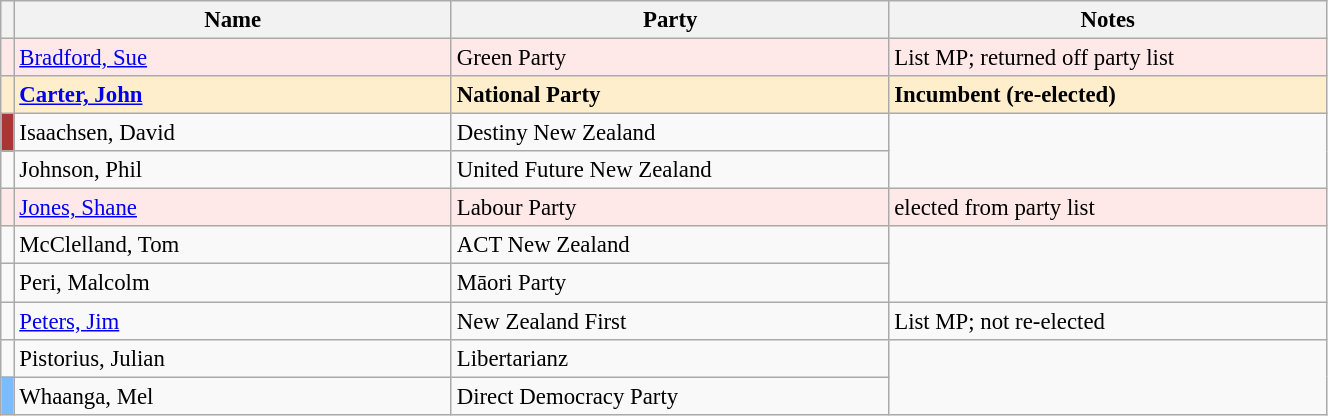<table class="wikitable" width="70%" style="font-size:95%;">
<tr>
<th width=1%></th>
<th width=33%>Name</th>
<th width=33%>Party</th>
<th width=33%>Notes</th>
</tr>
<tr ---- bgcolor=#FFE8E8>
<td bgcolor=></td>
<td><a href='#'>Bradford, Sue</a></td>
<td>Green Party</td>
<td>List MP; returned off party list</td>
</tr>
<tr ---- bgcolor=#FFEECC>
<td bgcolor=></td>
<td><strong><a href='#'>Carter, John</a></strong></td>
<td><strong>National Party</strong></td>
<td><strong>Incumbent (re-elected)</strong></td>
</tr>
<tr -->
<td bgcolor=#aa3535></td>
<td>Isaachsen, David</td>
<td>Destiny New Zealand</td>
</tr>
<tr -->
<td bgcolor=></td>
<td>Johnson, Phil</td>
<td>United Future New Zealand</td>
</tr>
<tr ---- bgcolor=#FFE8E8>
<td bgcolor=></td>
<td><a href='#'>Jones, Shane</a></td>
<td>Labour Party</td>
<td>elected from party list</td>
</tr>
<tr -->
<td bgcolor=></td>
<td>McClelland, Tom</td>
<td>ACT New Zealand</td>
</tr>
<tr -->
<td bgcolor=></td>
<td>Peri, Malcolm</td>
<td>Māori Party</td>
</tr>
<tr -->
<td bgcolor=></td>
<td><a href='#'>Peters, Jim</a></td>
<td>New Zealand First</td>
<td>List MP; not re-elected</td>
</tr>
<tr -->
<td bgcolor=></td>
<td>Pistorius, Julian</td>
<td>Libertarianz</td>
</tr>
<tr -->
<td bgcolor=#79bcff></td>
<td>Whaanga, Mel</td>
<td>Direct Democracy Party</td>
</tr>
</table>
